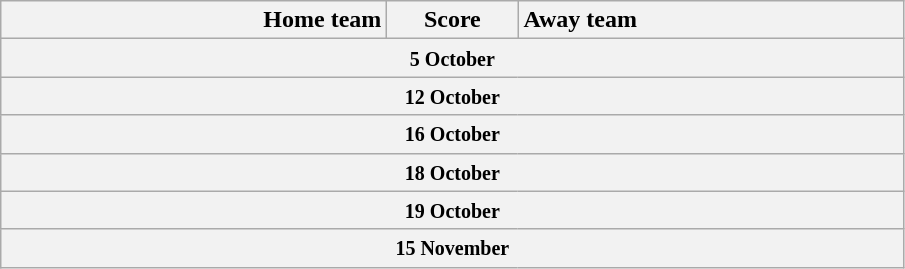<table class="wikitable" style="border-collapse: collapse;">
<tr>
<th style="text-align:right; width:250px">Home team</th>
<th style="width:80px">Score</th>
<th style="text-align:left; width:250px">Away team</th>
</tr>
<tr>
<th colspan="3" align="center"><small>5 October</small><br></th>
</tr>
<tr>
<th colspan="3" align="center"><small>12 October</small><br></th>
</tr>
<tr>
<th colspan="3" align="center"><small>16 October</small><br></th>
</tr>
<tr>
<th colspan="3" align="center"><small>18 October</small><br></th>
</tr>
<tr>
<th colspan="3" align="center"><small>19 October</small><br>

</th>
</tr>
<tr>
<th colspan="3" align="center"><small>15 November</small><br></th>
</tr>
</table>
